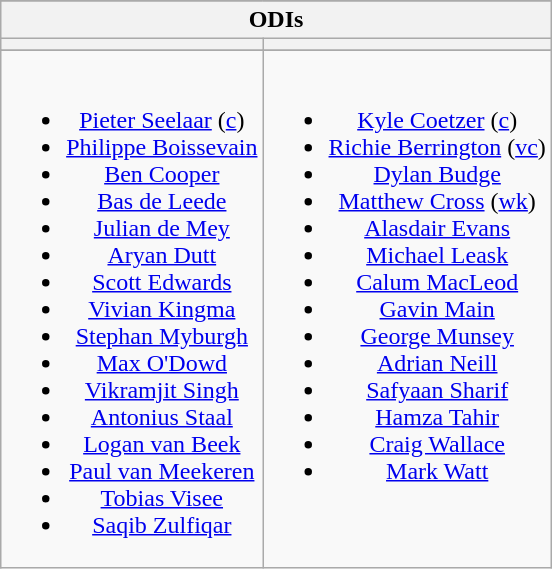<table class="wikitable" style="text-align:center; margin:auto">
<tr>
</tr>
<tr>
<th colspan=2>ODIs</th>
</tr>
<tr>
<th></th>
<th></th>
</tr>
<tr>
</tr>
<tr style="vertical-align:top">
<td><br><ul><li><a href='#'>Pieter Seelaar</a> (<a href='#'>c</a>)</li><li><a href='#'>Philippe Boissevain</a></li><li><a href='#'>Ben Cooper</a></li><li><a href='#'>Bas de Leede</a></li><li><a href='#'>Julian de Mey</a></li><li><a href='#'>Aryan Dutt</a></li><li><a href='#'>Scott Edwards</a></li><li><a href='#'>Vivian Kingma</a></li><li><a href='#'>Stephan Myburgh</a></li><li><a href='#'>Max O'Dowd</a></li><li><a href='#'>Vikramjit Singh</a></li><li><a href='#'>Antonius Staal</a></li><li><a href='#'>Logan van Beek</a></li><li><a href='#'>Paul van Meekeren</a></li><li><a href='#'>Tobias Visee</a></li><li><a href='#'>Saqib Zulfiqar</a></li></ul></td>
<td><br><ul><li><a href='#'>Kyle Coetzer</a> (<a href='#'>c</a>)</li><li><a href='#'>Richie Berrington</a> (<a href='#'>vc</a>)</li><li><a href='#'>Dylan Budge</a></li><li><a href='#'>Matthew Cross</a> (<a href='#'>wk</a>)</li><li><a href='#'>Alasdair Evans</a></li><li><a href='#'>Michael Leask</a></li><li><a href='#'>Calum MacLeod</a></li><li><a href='#'>Gavin Main</a></li><li><a href='#'>George Munsey</a></li><li><a href='#'>Adrian Neill</a></li><li><a href='#'>Safyaan Sharif</a></li><li><a href='#'>Hamza Tahir</a></li><li><a href='#'>Craig Wallace</a></li><li><a href='#'>Mark Watt</a></li></ul></td>
</tr>
</table>
